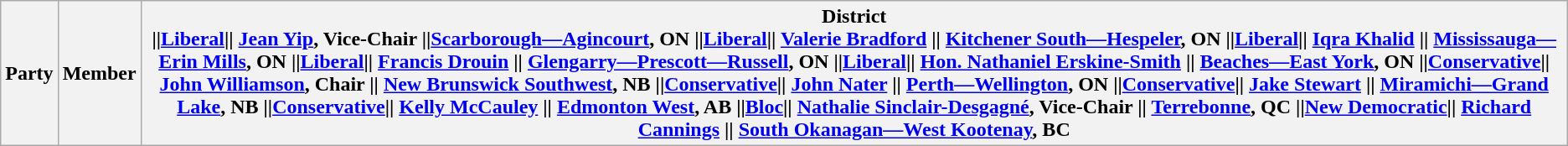<table class="wikitable">
<tr>
<th colspan="2">Party</th>
<th>Member</th>
<th>District<br>||<a href='#'>Liberal</a>|| <a href='#'>Jean Yip</a>, Vice-Chair ||<a href='#'>Scarborough—Agincourt</a>, ON
||<a href='#'>Liberal</a>|| <a href='#'>Valerie Bradford</a> || <a href='#'>Kitchener South—Hespeler</a>, ON
||<a href='#'>Liberal</a>|| <a href='#'>Iqra Khalid</a> || <a href='#'>Mississauga—Erin Mills</a>, ON
||<a href='#'>Liberal</a>|| <a href='#'>Francis Drouin</a> || <a href='#'>Glengarry—Prescott—Russell</a>, ON
||<a href='#'>Liberal</a>|| <a href='#'>Hon. Nathaniel Erskine-Smith</a> || <a href='#'>Beaches—East York</a>, ON
||<a href='#'>Conservative</a>|| <a href='#'>John Williamson</a>, Chair || <a href='#'>New Brunswick Southwest</a>, NB
||<a href='#'>Conservative</a>|| <a href='#'>John Nater</a> || <a href='#'>Perth—Wellington</a>, ON
||<a href='#'>Conservative</a>|| <a href='#'>Jake Stewart</a> || <a href='#'>Miramichi—Grand Lake</a>, NB
||<a href='#'>Conservative</a>|| <a href='#'>Kelly McCauley</a> || <a href='#'>Edmonton West</a>, AB
||<a href='#'>Bloc</a>|| <a href='#'>Nathalie Sinclair-Desgagné</a>, Vice-Chair || <a href='#'>Terrebonne</a>, QC
||<a href='#'>New Democratic</a>|| <a href='#'>Richard Cannings</a> || <a href='#'>South Okanagan—West Kootenay</a>, BC</th>
</tr>
</table>
